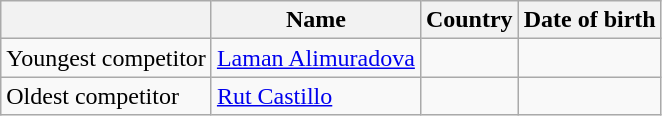<table class="wikitable">
<tr>
<th></th>
<th>Name</th>
<th>Country</th>
<th>Date of birth</th>
</tr>
<tr>
<td>Youngest competitor</td>
<td><a href='#'>Laman Alimuradova</a></td>
<td></td>
<td></td>
</tr>
<tr>
<td>Oldest competitor</td>
<td><a href='#'>Rut Castillo</a></td>
<td></td>
<td></td>
</tr>
</table>
